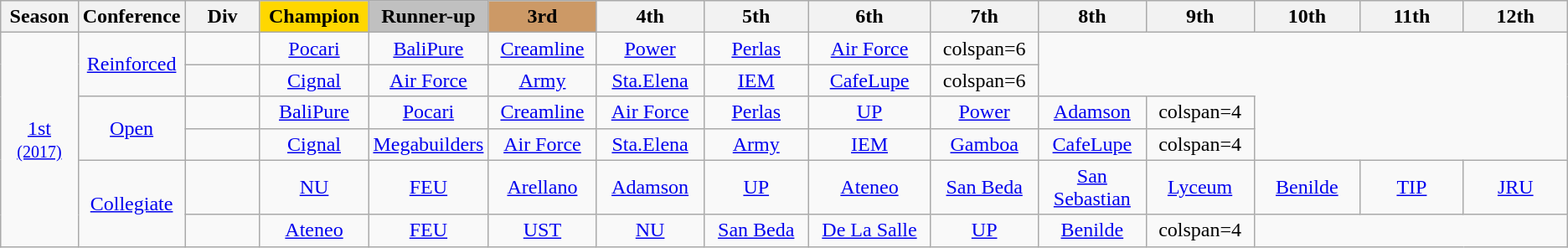<table class="wikitable" style="font-size:90% align=center;">
<tr>
<th width=5%>Season</th>
<th width=5%>Conference</th>
<th width=5%>Div</th>
<th width=7% style="background:gold;">Champion</th>
<th width=7% style="background:silver;">Runner-up</th>
<th width=7% style="background:#CC9966;">3rd</th>
<th width=7%>4th</th>
<th width=7%>5th</th>
<th width=8%>6th</th>
<th width=7%>7th</th>
<th width=7%>8th</th>
<th width=7%>9th</th>
<th width=7%>10th</th>
<th width=7%>11th</th>
<th width=7%>12th</th>
</tr>
<tr align=center>
<td rowspan=6><a href='#'>1st<br><small>(2017)</small></a></td>
<td rowspan=2><a href='#'>Reinforced</a></td>
<td></td>
<td><a href='#'>Pocari</a></td>
<td><a href='#'>BaliPure</a></td>
<td><a href='#'>Creamline</a></td>
<td><a href='#'>Power</a></td>
<td><a href='#'>Perlas</a></td>
<td><a href='#'>Air Force</a></td>
<td>colspan=6</td>
</tr>
<tr align=center>
<td></td>
<td><a href='#'>Cignal</a></td>
<td><a href='#'>Air Force</a></td>
<td><a href='#'>Army</a></td>
<td><a href='#'>Sta.Elena</a></td>
<td><a href='#'>IEM</a></td>
<td><a href='#'>CafeLupe</a></td>
<td>colspan=6</td>
</tr>
<tr align=center>
<td rowspan=2><a href='#'>Open</a></td>
<td></td>
<td><a href='#'>BaliPure</a></td>
<td><a href='#'>Pocari</a></td>
<td><a href='#'>Creamline</a></td>
<td><a href='#'>Air Force</a></td>
<td><a href='#'>Perlas</a></td>
<td><a href='#'>UP</a></td>
<td><a href='#'>Power</a></td>
<td><a href='#'>Adamson</a></td>
<td>colspan=4</td>
</tr>
<tr align=center>
<td></td>
<td><a href='#'>Cignal</a></td>
<td><a href='#'>Megabuilders</a></td>
<td><a href='#'>Air Force</a></td>
<td><a href='#'>Sta.Elena</a></td>
<td><a href='#'>Army</a></td>
<td><a href='#'>IEM</a></td>
<td><a href='#'>Gamboa</a></td>
<td><a href='#'>CafeLupe</a></td>
<td>colspan=4</td>
</tr>
<tr align=center>
<td rowspan=2><a href='#'>Collegiate</a></td>
<td></td>
<td><a href='#'>NU</a></td>
<td><a href='#'>FEU</a></td>
<td><a href='#'>Arellano</a></td>
<td><a href='#'>Adamson</a></td>
<td><a href='#'>UP</a></td>
<td><a href='#'>Ateneo</a></td>
<td><a href='#'>San Beda</a></td>
<td><a href='#'>San Sebastian</a></td>
<td><a href='#'>Lyceum</a></td>
<td><a href='#'>Benilde</a></td>
<td><a href='#'>TIP</a></td>
<td><a href='#'>JRU</a></td>
</tr>
<tr align=center>
<td></td>
<td><a href='#'>Ateneo</a></td>
<td><a href='#'>FEU</a></td>
<td><a href='#'>UST</a></td>
<td><a href='#'>NU</a></td>
<td><a href='#'>San Beda</a></td>
<td><a href='#'>De La Salle</a></td>
<td><a href='#'>UP</a></td>
<td><a href='#'>Benilde</a></td>
<td>colspan=4</td>
</tr>
</table>
